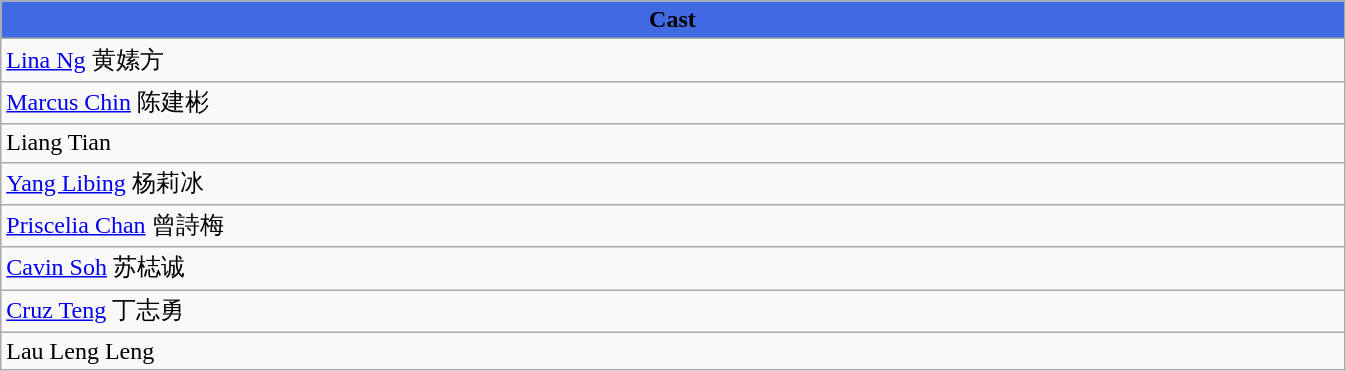<table class="wikitable">
<tr>
<th style="background:RoyalBlue; width:17%">Cast</th>
</tr>
<tr>
<td><a href='#'>Lina Ng</a> 黄嫊方</td>
</tr>
<tr>
<td><a href='#'>Marcus Chin</a> 陈建彬</td>
</tr>
<tr>
<td>Liang Tian</td>
</tr>
<tr>
<td><a href='#'>Yang Libing</a> 杨莉冰</td>
</tr>
<tr>
<td><a href='#'>Priscelia Chan</a> 曾詩梅</td>
</tr>
<tr>
<td><a href='#'>Cavin Soh</a> 苏梽诚</td>
</tr>
<tr>
<td><a href='#'>Cruz Teng</a> 丁志勇</td>
</tr>
<tr>
<td>Lau Leng Leng</td>
</tr>
</table>
